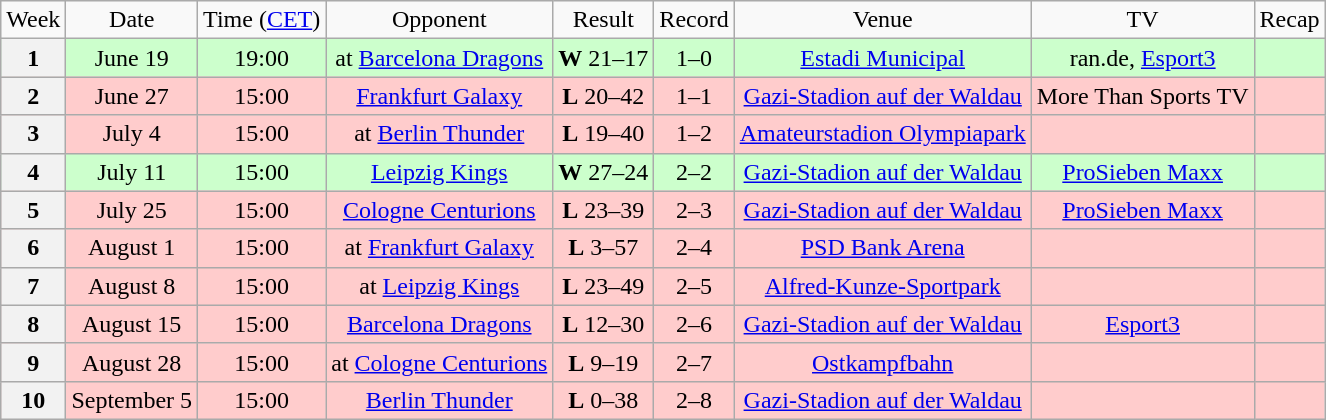<table class="wikitable" style="text-align:center">
<tr>
<td>Week</td>
<td>Date</td>
<td>Time (<a href='#'>CET</a>)</td>
<td>Opponent</td>
<td>Result</td>
<td>Record</td>
<td>Venue</td>
<td>TV</td>
<td>Recap</td>
</tr>
<tr style="background:#cfc">
<th>1</th>
<td>June 19</td>
<td>19:00</td>
<td>at <a href='#'>Barcelona Dragons</a></td>
<td><strong>W</strong> 21–17</td>
<td>1–0</td>
<td><a href='#'>Estadi Municipal</a></td>
<td>ran.de, <a href='#'>Esport3</a></td>
<td></td>
</tr>
<tr style="background:#fcc">
<th>2</th>
<td>June 27</td>
<td>15:00</td>
<td><a href='#'>Frankfurt Galaxy</a></td>
<td><strong>L</strong> 20–42</td>
<td>1–1</td>
<td><a href='#'>Gazi-Stadion auf der Waldau</a></td>
<td>More Than Sports TV</td>
<td></td>
</tr>
<tr style="background:#fcc">
<th>3</th>
<td>July 4</td>
<td>15:00</td>
<td>at <a href='#'>Berlin Thunder</a></td>
<td><strong>L</strong> 19–40</td>
<td>1–2</td>
<td><a href='#'>Amateurstadion Olympiapark</a></td>
<td></td>
<td></td>
</tr>
<tr style="background:#cfc">
<th>4</th>
<td>July 11</td>
<td>15:00</td>
<td><a href='#'>Leipzig Kings</a></td>
<td><strong>W</strong> 27–24</td>
<td>2–2</td>
<td><a href='#'>Gazi-Stadion auf der Waldau</a></td>
<td><a href='#'>ProSieben Maxx</a></td>
<td></td>
</tr>
<tr style="background:#fcc">
<th>5</th>
<td>July 25</td>
<td>15:00</td>
<td><a href='#'>Cologne Centurions</a></td>
<td><strong>L</strong> 23–39</td>
<td>2–3</td>
<td><a href='#'>Gazi-Stadion auf der Waldau</a></td>
<td><a href='#'>ProSieben Maxx</a></td>
<td></td>
</tr>
<tr style="background:#fcc">
<th>6</th>
<td>August 1</td>
<td>15:00</td>
<td>at <a href='#'>Frankfurt Galaxy</a></td>
<td><strong>L</strong> 3–57</td>
<td>2–4</td>
<td><a href='#'>PSD Bank Arena</a></td>
<td></td>
<td></td>
</tr>
<tr style="background:#fcc">
<th>7</th>
<td>August 8</td>
<td>15:00</td>
<td>at <a href='#'>Leipzig Kings</a></td>
<td><strong>L</strong> 23–49</td>
<td>2–5</td>
<td><a href='#'>Alfred-Kunze-Sportpark</a></td>
<td></td>
<td></td>
</tr>
<tr style="background:#fcc">
<th>8</th>
<td>August 15</td>
<td>15:00</td>
<td><a href='#'>Barcelona Dragons</a></td>
<td><strong>L</strong> 12–30</td>
<td>2–6</td>
<td><a href='#'>Gazi-Stadion auf der Waldau</a></td>
<td><a href='#'>Esport3</a></td>
<td></td>
</tr>
<tr style="background:#fcc">
<th>9</th>
<td>August 28</td>
<td>15:00</td>
<td>at <a href='#'>Cologne Centurions</a></td>
<td><strong>L</strong> 9–19</td>
<td>2–7</td>
<td><a href='#'>Ostkampfbahn</a></td>
<td></td>
<td></td>
</tr>
<tr style="background:#fcc">
<th>10</th>
<td>September 5</td>
<td>15:00</td>
<td><a href='#'>Berlin Thunder</a></td>
<td><strong>L</strong> 0–38</td>
<td>2–8</td>
<td><a href='#'>Gazi-Stadion auf der Waldau</a></td>
<td></td>
<td></td>
</tr>
</table>
